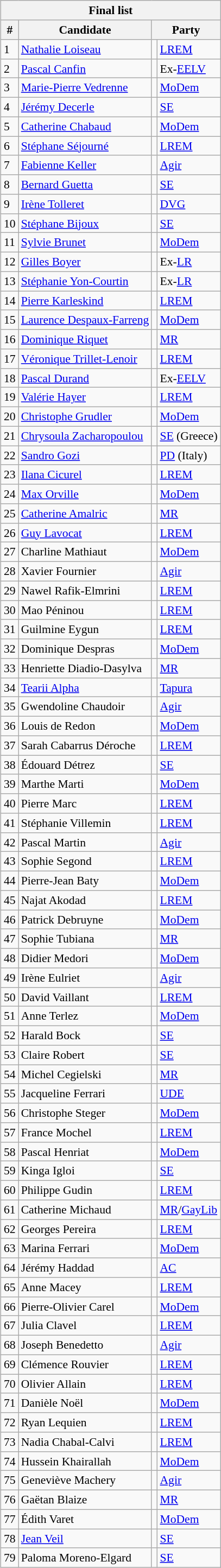<table class="wikitable mw-collapsible mw-collapsed" style="font-size:90%; float:right; padding:5px">
<tr>
<th colspan="4">Final list</th>
</tr>
<tr>
<th>#</th>
<th>Candidate</th>
<th colspan="2">Party</th>
</tr>
<tr>
<td>1</td>
<td><a href='#'>Nathalie Loiseau</a></td>
<td></td>
<td><a href='#'>LREM</a></td>
</tr>
<tr>
<td>2</td>
<td><a href='#'>Pascal Canfin</a></td>
<td></td>
<td>Ex-<a href='#'>EELV</a></td>
</tr>
<tr>
<td>3</td>
<td><a href='#'>Marie-Pierre Vedrenne</a></td>
<td></td>
<td><a href='#'>MoDem</a></td>
</tr>
<tr>
<td>4</td>
<td><a href='#'>Jérémy Decerle</a></td>
<td></td>
<td><a href='#'>SE</a></td>
</tr>
<tr>
<td>5</td>
<td><a href='#'>Catherine Chabaud</a></td>
<td></td>
<td><a href='#'>MoDem</a></td>
</tr>
<tr>
<td>6</td>
<td><a href='#'>Stéphane Séjourné</a></td>
<td></td>
<td><a href='#'>LREM</a></td>
</tr>
<tr>
<td>7</td>
<td><a href='#'>Fabienne Keller</a></td>
<td></td>
<td><a href='#'>Agir</a></td>
</tr>
<tr>
<td>8</td>
<td><a href='#'>Bernard Guetta</a></td>
<td></td>
<td><a href='#'>SE</a></td>
</tr>
<tr>
<td>9</td>
<td><a href='#'>Irène Tolleret</a></td>
<td></td>
<td><a href='#'>DVG</a></td>
</tr>
<tr>
<td>10</td>
<td><a href='#'>Stéphane Bijoux</a></td>
<td></td>
<td><a href='#'>SE</a></td>
</tr>
<tr>
<td>11</td>
<td><a href='#'>Sylvie Brunet</a></td>
<td></td>
<td><a href='#'>MoDem</a></td>
</tr>
<tr>
<td>12</td>
<td><a href='#'>Gilles Boyer</a></td>
<td></td>
<td>Ex-<a href='#'>LR</a></td>
</tr>
<tr>
<td>13</td>
<td><a href='#'>Stéphanie Yon-Courtin</a></td>
<td></td>
<td>Ex-<a href='#'>LR</a></td>
</tr>
<tr>
<td>14</td>
<td><a href='#'>Pierre Karleskind</a></td>
<td></td>
<td><a href='#'>LREM</a></td>
</tr>
<tr>
<td>15</td>
<td><a href='#'>Laurence Despaux-Farreng</a></td>
<td></td>
<td><a href='#'>MoDem</a></td>
</tr>
<tr>
<td>16</td>
<td><a href='#'>Dominique Riquet</a></td>
<td></td>
<td><a href='#'>MR</a></td>
</tr>
<tr>
<td>17</td>
<td><a href='#'>Véronique Trillet-Lenoir</a></td>
<td></td>
<td><a href='#'>LREM</a></td>
</tr>
<tr>
<td>18</td>
<td><a href='#'>Pascal Durand</a></td>
<td></td>
<td>Ex-<a href='#'>EELV</a></td>
</tr>
<tr>
<td>19</td>
<td><a href='#'>Valérie Hayer</a></td>
<td></td>
<td><a href='#'>LREM</a></td>
</tr>
<tr>
<td>20</td>
<td><a href='#'>Christophe Grudler</a></td>
<td></td>
<td><a href='#'>MoDem</a></td>
</tr>
<tr>
<td>21</td>
<td><a href='#'>Chrysoula Zacharopoulou</a></td>
<td></td>
<td><a href='#'>SE</a> (Greece)</td>
</tr>
<tr>
<td>22</td>
<td><a href='#'>Sandro Gozi</a></td>
<td></td>
<td><a href='#'>PD</a> (Italy)</td>
</tr>
<tr>
<td>23</td>
<td><a href='#'>Ilana Cicurel</a></td>
<td></td>
<td><a href='#'>LREM</a></td>
</tr>
<tr>
<td>24</td>
<td><a href='#'>Max Orville</a></td>
<td></td>
<td><a href='#'>MoDem</a></td>
</tr>
<tr>
<td>25</td>
<td><a href='#'>Catherine Amalric</a></td>
<td></td>
<td><a href='#'>MR</a></td>
</tr>
<tr>
<td>26</td>
<td><a href='#'>Guy Lavocat</a></td>
<td></td>
<td><a href='#'>LREM</a></td>
</tr>
<tr>
<td>27</td>
<td>Charline Mathiaut</td>
<td></td>
<td><a href='#'>MoDem</a></td>
</tr>
<tr>
<td>28</td>
<td>Xavier Fournier</td>
<td></td>
<td><a href='#'>Agir</a></td>
</tr>
<tr>
<td>29</td>
<td>Nawel Rafik-Elmrini</td>
<td></td>
<td><a href='#'>LREM</a></td>
</tr>
<tr>
<td>30</td>
<td>Mao Péninou</td>
<td></td>
<td><a href='#'>LREM</a></td>
</tr>
<tr>
<td>31</td>
<td>Guilmine Eygun</td>
<td></td>
<td><a href='#'>LREM</a></td>
</tr>
<tr>
<td>32</td>
<td>Dominique Despras</td>
<td></td>
<td><a href='#'>MoDem</a></td>
</tr>
<tr>
<td>33</td>
<td>Henriette Diadio-Dasylva</td>
<td></td>
<td><a href='#'>MR</a></td>
</tr>
<tr>
<td>34</td>
<td><a href='#'>Tearii Alpha</a></td>
<td></td>
<td><a href='#'>Tapura</a></td>
</tr>
<tr>
<td>35</td>
<td>Gwendoline Chaudoir</td>
<td></td>
<td><a href='#'>Agir</a></td>
</tr>
<tr>
<td>36</td>
<td>Louis de Redon</td>
<td></td>
<td><a href='#'>MoDem</a></td>
</tr>
<tr>
<td>37</td>
<td>Sarah Cabarrus Déroche</td>
<td></td>
<td><a href='#'>LREM</a></td>
</tr>
<tr>
<td>38</td>
<td>Édouard Détrez</td>
<td></td>
<td><a href='#'>SE</a></td>
</tr>
<tr>
<td>39</td>
<td>Marthe Marti</td>
<td></td>
<td><a href='#'>MoDem</a></td>
</tr>
<tr>
<td>40</td>
<td>Pierre Marc</td>
<td></td>
<td><a href='#'>LREM</a></td>
</tr>
<tr>
<td>41</td>
<td>Stéphanie Villemin</td>
<td></td>
<td><a href='#'>LREM</a></td>
</tr>
<tr>
<td>42</td>
<td>Pascal Martin</td>
<td></td>
<td><a href='#'>Agir</a></td>
</tr>
<tr>
<td>43</td>
<td>Sophie Segond</td>
<td></td>
<td><a href='#'>LREM</a></td>
</tr>
<tr>
<td>44</td>
<td>Pierre-Jean Baty</td>
<td></td>
<td><a href='#'>MoDem</a></td>
</tr>
<tr>
<td>45</td>
<td>Najat Akodad</td>
<td></td>
<td><a href='#'>LREM</a></td>
</tr>
<tr>
<td>46</td>
<td>Patrick Debruyne</td>
<td></td>
<td><a href='#'>MoDem</a></td>
</tr>
<tr>
<td>47</td>
<td>Sophie Tubiana</td>
<td></td>
<td><a href='#'>MR</a></td>
</tr>
<tr>
<td>48</td>
<td>Didier Medori</td>
<td></td>
<td><a href='#'>MoDem</a></td>
</tr>
<tr>
<td>49</td>
<td>Irène Eulriet</td>
<td></td>
<td><a href='#'>Agir</a></td>
</tr>
<tr>
<td>50</td>
<td>David Vaillant</td>
<td></td>
<td><a href='#'>LREM</a></td>
</tr>
<tr>
<td>51</td>
<td>Anne Terlez</td>
<td></td>
<td><a href='#'>MoDem</a></td>
</tr>
<tr>
<td>52</td>
<td>Harald Bock</td>
<td></td>
<td><a href='#'>SE</a></td>
</tr>
<tr>
<td>53</td>
<td>Claire Robert</td>
<td></td>
<td><a href='#'>SE</a></td>
</tr>
<tr>
<td>54</td>
<td>Michel Cegielski</td>
<td></td>
<td><a href='#'>MR</a></td>
</tr>
<tr>
<td>55</td>
<td>Jacqueline Ferrari</td>
<td></td>
<td><a href='#'>UDE</a></td>
</tr>
<tr>
<td>56</td>
<td>Christophe Steger</td>
<td></td>
<td><a href='#'>MoDem</a></td>
</tr>
<tr>
<td>57</td>
<td>France Mochel</td>
<td></td>
<td><a href='#'>LREM</a></td>
</tr>
<tr>
<td>58</td>
<td>Pascal Henriat</td>
<td></td>
<td><a href='#'>MoDem</a></td>
</tr>
<tr>
<td>59</td>
<td>Kinga Igloi</td>
<td></td>
<td><a href='#'>SE</a></td>
</tr>
<tr>
<td>60</td>
<td>Philippe Gudin</td>
<td></td>
<td><a href='#'>LREM</a></td>
</tr>
<tr>
<td>61</td>
<td>Catherine Michaud</td>
<td></td>
<td><a href='#'>MR</a>/<a href='#'>GayLib</a></td>
</tr>
<tr>
<td>62</td>
<td>Georges Pereira</td>
<td></td>
<td><a href='#'>LREM</a></td>
</tr>
<tr>
<td>63</td>
<td>Marina Ferrari</td>
<td></td>
<td><a href='#'>MoDem</a></td>
</tr>
<tr>
<td>64</td>
<td>Jérémy Haddad</td>
<td></td>
<td><a href='#'>AC</a></td>
</tr>
<tr>
<td>65</td>
<td>Anne Macey</td>
<td></td>
<td><a href='#'>LREM</a></td>
</tr>
<tr>
<td>66</td>
<td>Pierre-Olivier Carel</td>
<td></td>
<td><a href='#'>MoDem</a></td>
</tr>
<tr>
<td>67</td>
<td>Julia Clavel</td>
<td></td>
<td><a href='#'>LREM</a></td>
</tr>
<tr>
<td>68</td>
<td>Joseph Benedetto</td>
<td></td>
<td><a href='#'>Agir</a></td>
</tr>
<tr>
<td>69</td>
<td>Clémence Rouvier</td>
<td></td>
<td><a href='#'>LREM</a></td>
</tr>
<tr>
<td>70</td>
<td>Olivier Allain</td>
<td></td>
<td><a href='#'>LREM</a></td>
</tr>
<tr>
<td>71</td>
<td>Danièle Noël</td>
<td></td>
<td><a href='#'>MoDem</a></td>
</tr>
<tr>
<td>72</td>
<td>Ryan Lequien</td>
<td></td>
<td><a href='#'>LREM</a></td>
</tr>
<tr>
<td>73</td>
<td>Nadia Chabal-Calvi</td>
<td></td>
<td><a href='#'>LREM</a></td>
</tr>
<tr>
<td>74</td>
<td>Hussein Khairallah</td>
<td></td>
<td><a href='#'>MoDem</a></td>
</tr>
<tr>
<td>75</td>
<td>Geneviève Machery</td>
<td></td>
<td><a href='#'>Agir</a></td>
</tr>
<tr>
<td>76</td>
<td>Gaëtan Blaize</td>
<td></td>
<td><a href='#'>MR</a></td>
</tr>
<tr>
<td>77</td>
<td>Édith Varet</td>
<td></td>
<td><a href='#'>MoDem</a></td>
</tr>
<tr>
<td>78</td>
<td><a href='#'>Jean Veil</a></td>
<td></td>
<td><a href='#'>SE</a></td>
</tr>
<tr>
<td>79</td>
<td>Paloma Moreno-Elgard</td>
<td></td>
<td><a href='#'>SE</a></td>
</tr>
</table>
